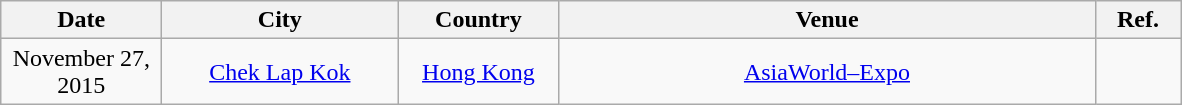<table class="wikitable" style="text-align:center;">
<tr>
<th width="100">Date</th>
<th width="150">City</th>
<th width="100">Country</th>
<th width="350">Venue</th>
<th width="50">Ref.</th>
</tr>
<tr>
<td>November 27, 2015</td>
<td><a href='#'>Chek Lap Kok</a></td>
<td><a href='#'>Hong Kong</a></td>
<td><a href='#'>AsiaWorld–Expo</a></td>
<td></td>
</tr>
</table>
